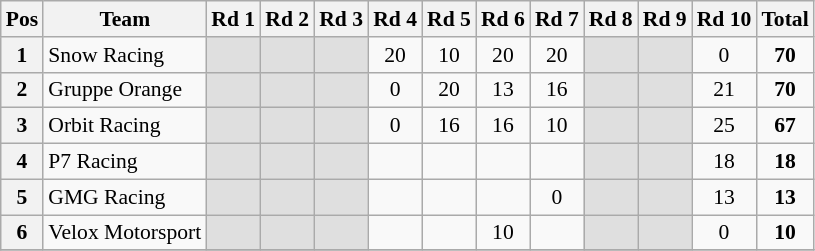<table class="wikitable" style="font-size: 90%;">
<tr>
<th>Pos</th>
<th>Team</th>
<th>Rd 1</th>
<th>Rd 2</th>
<th>Rd 3</th>
<th>Rd 4</th>
<th>Rd 5</th>
<th>Rd 6</th>
<th>Rd 7</th>
<th>Rd 8</th>
<th>Rd 9</th>
<th>Rd 10</th>
<th>Total</th>
</tr>
<tr>
<th>1</th>
<td> Snow Racing</td>
<td style="background:#dfdfdf;"></td>
<td style="background:#dfdfdf;"></td>
<td style="background:#dfdfdf;"></td>
<td align="center">20</td>
<td align="center">10</td>
<td align="center">20</td>
<td align="center">20</td>
<td style="background:#dfdfdf;"></td>
<td style="background:#dfdfdf;"></td>
<td align="center">0</td>
<td align="center"><strong>70</strong></td>
</tr>
<tr>
<th>2</th>
<td> Gruppe Orange</td>
<td style="background:#dfdfdf;"></td>
<td style="background:#dfdfdf;"></td>
<td style="background:#dfdfdf;"></td>
<td align="center">0</td>
<td align="center">20</td>
<td align="center">13</td>
<td align="center">16</td>
<td style="background:#dfdfdf;"></td>
<td style="background:#dfdfdf;"></td>
<td align="center">21</td>
<td align="center"><strong>70</strong></td>
</tr>
<tr>
<th>3</th>
<td> Orbit Racing</td>
<td style="background:#dfdfdf;"></td>
<td style="background:#dfdfdf;"></td>
<td style="background:#dfdfdf;"></td>
<td align="center">0</td>
<td align="center">16</td>
<td align="center">16</td>
<td align="center">10</td>
<td style="background:#dfdfdf;"></td>
<td style="background:#dfdfdf;"></td>
<td align="center">25</td>
<td align="center"><strong>67</strong></td>
</tr>
<tr>
<th>4</th>
<td> P7 Racing</td>
<td style="background:#dfdfdf;"></td>
<td style="background:#dfdfdf;"></td>
<td style="background:#dfdfdf;"></td>
<td></td>
<td></td>
<td></td>
<td></td>
<td style="background:#dfdfdf;"></td>
<td style="background:#dfdfdf;"></td>
<td align="center">18</td>
<td align="center"><strong>18</strong></td>
</tr>
<tr>
<th>5</th>
<td> GMG Racing</td>
<td style="background:#dfdfdf;"></td>
<td style="background:#dfdfdf;"></td>
<td style="background:#dfdfdf;"></td>
<td></td>
<td></td>
<td></td>
<td align="center">0</td>
<td style="background:#dfdfdf;"></td>
<td style="background:#dfdfdf;"></td>
<td align="center">13</td>
<td align="center"><strong>13</strong></td>
</tr>
<tr>
<th>6</th>
<td> Velox Motorsport</td>
<td style="background:#dfdfdf;"></td>
<td style="background:#dfdfdf;"></td>
<td style="background:#dfdfdf;"></td>
<td></td>
<td></td>
<td align="center">10</td>
<td></td>
<td style="background:#dfdfdf;"></td>
<td style="background:#dfdfdf;"></td>
<td align="center">0</td>
<td align="center"><strong>10</strong></td>
</tr>
<tr>
</tr>
</table>
